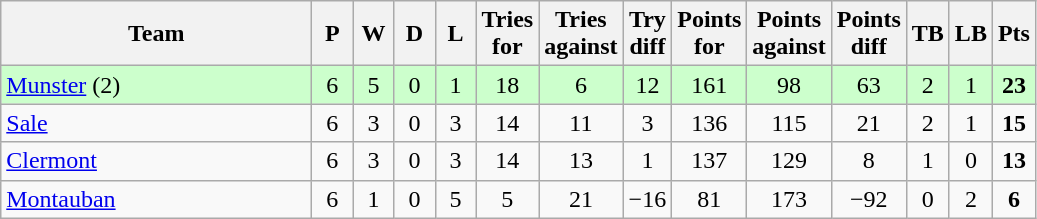<table class="wikitable" style="text-align: center;">
<tr>
<th style="width:200px;">Team</th>
<th width="20">P</th>
<th width="20">W</th>
<th width="20">D</th>
<th width="20">L</th>
<th width="20">Tries for</th>
<th width="20">Tries against</th>
<th width="20">Try diff</th>
<th width="20">Points for</th>
<th width="20">Points against</th>
<th width="25">Points diff</th>
<th width="20">TB</th>
<th width="20">LB</th>
<th width="20">Pts</th>
</tr>
<tr style="background:#cfc;">
<td align=left> <a href='#'>Munster</a> (2)</td>
<td>6</td>
<td>5</td>
<td>0</td>
<td>1</td>
<td>18</td>
<td>6</td>
<td>12</td>
<td>161</td>
<td>98</td>
<td>63</td>
<td>2</td>
<td>1</td>
<td><strong>23</strong></td>
</tr>
<tr>
<td align=left> <a href='#'>Sale</a></td>
<td>6</td>
<td>3</td>
<td>0</td>
<td>3</td>
<td>14</td>
<td>11</td>
<td>3</td>
<td>136</td>
<td>115</td>
<td>21</td>
<td>2</td>
<td>1</td>
<td><strong>15</strong></td>
</tr>
<tr>
<td align=left> <a href='#'>Clermont</a></td>
<td>6</td>
<td>3</td>
<td>0</td>
<td>3</td>
<td>14</td>
<td>13</td>
<td>1</td>
<td>137</td>
<td>129</td>
<td>8</td>
<td>1</td>
<td>0</td>
<td><strong>13</strong></td>
</tr>
<tr>
<td align=left> <a href='#'>Montauban</a></td>
<td>6</td>
<td>1</td>
<td>0</td>
<td>5</td>
<td>5</td>
<td>21</td>
<td>−16</td>
<td>81</td>
<td>173</td>
<td>−92</td>
<td>0</td>
<td>2</td>
<td><strong>6</strong></td>
</tr>
</table>
